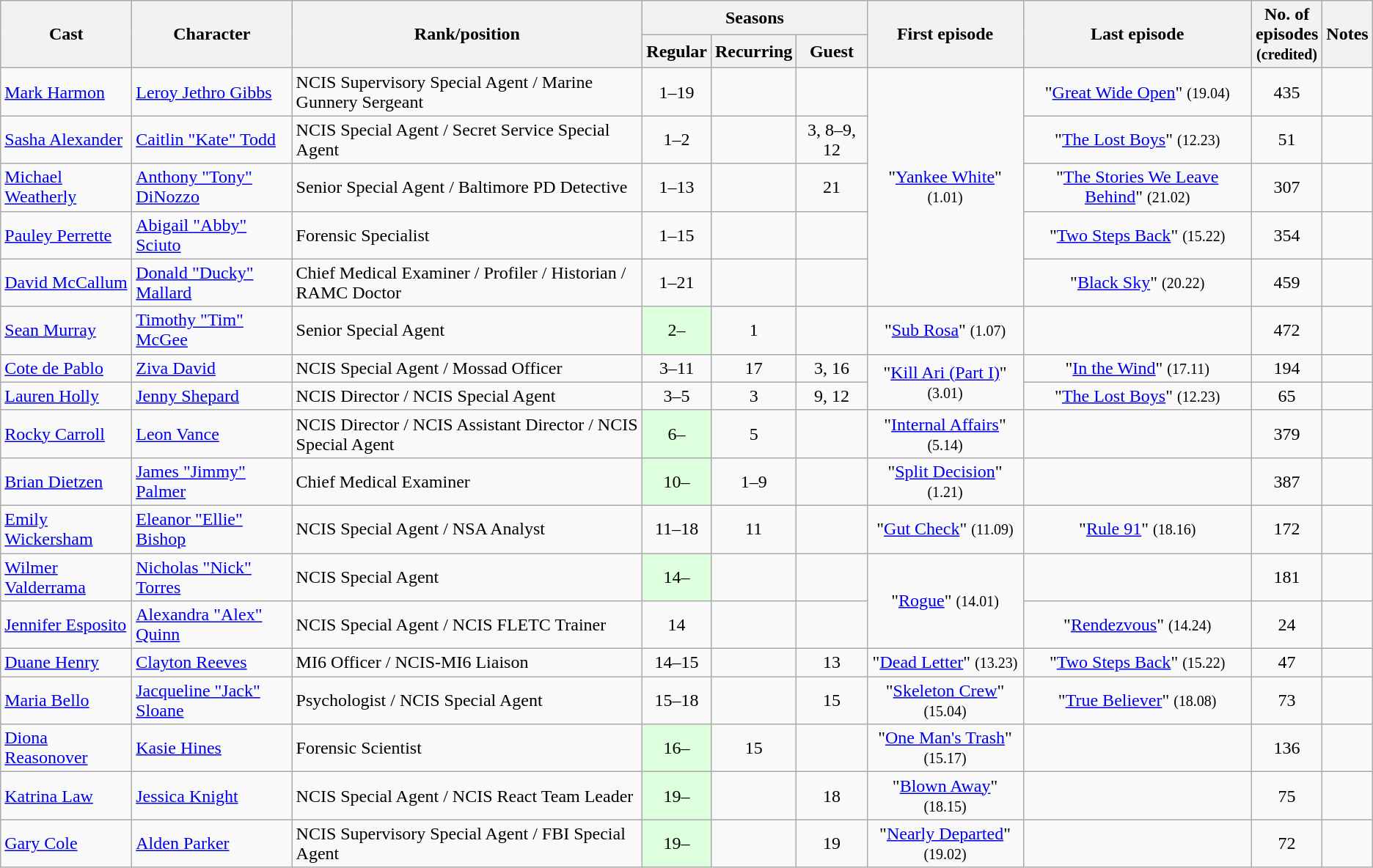<table class="wikitable plainrowheaders" style="text-align:center;">
<tr>
<th scope="col" rowspan="2">Cast</th>
<th scope="col" rowspan="2">Character</th>
<th scope="col" rowspan="2">Rank/position</th>
<th scope="col" colspan="3">Seasons</th>
<th scope="col" rowspan="2">First episode</th>
<th scope="col" rowspan="2">Last episode</th>
<th scope="col" rowspan="2">No. of<br>episodes<br> <small>(credited)</small></th>
<th scope="col" rowspan="2">Notes</th>
</tr>
<tr>
<th scope="col">Regular</th>
<th scope="col">Recurring</th>
<th scope="col">Guest</th>
</tr>
<tr>
<td scope="row" style="text-align:left;"><a href='#'>Mark Harmon</a></td>
<td style="text-align:left;"><a href='#'>Leroy Jethro Gibbs</a></td>
<td style="text-align:left;">NCIS Supervisory Special Agent / Marine Gunnery Sergeant</td>
<td>1–19</td>
<td></td>
<td></td>
<td rowspan="5">"<a href='#'>Yankee White</a>" <small>(1.01)</small></td>
<td>"<a href='#'>Great Wide Open</a>" <small>(19.04)</small></td>
<td>435</td>
<td></td>
</tr>
<tr>
<td scope="row" style="text-align:left;"><a href='#'>Sasha Alexander</a></td>
<td style="text-align:left;"><a href='#'>Caitlin "Kate" Todd</a></td>
<td style="text-align:left;">NCIS Special Agent / Secret Service Special Agent</td>
<td>1–2</td>
<td></td>
<td>3, 8–9, 12</td>
<td>"<a href='#'>The Lost Boys</a>" <small>(12.23)</small></td>
<td>51</td>
<td></td>
</tr>
<tr>
<td scope="row" style="text-align:left;"><a href='#'>Michael Weatherly</a></td>
<td style="text-align:left;"><a href='#'>Anthony "Tony" DiNozzo</a></td>
<td style="text-align:left;">Senior Special Agent / Baltimore PD Detective</td>
<td>1–13</td>
<td></td>
<td>21</td>
<td>"<a href='#'>The Stories We Leave Behind</a>" <small>(21.02)</small></td>
<td>307</td>
<td></td>
</tr>
<tr>
<td scope="row" style="text-align:left;"><a href='#'>Pauley Perrette</a></td>
<td style="text-align:left;"><a href='#'>Abigail "Abby" Sciuto</a></td>
<td style="text-align:left;">Forensic Specialist</td>
<td>1–15</td>
<td></td>
<td></td>
<td>"<a href='#'>Two Steps Back</a>" <small>(15.22)</small></td>
<td>354</td>
<td></td>
</tr>
<tr>
<td scope="row" style="text-align:left;"><a href='#'>David McCallum</a></td>
<td style="text-align:left;"><a href='#'>Donald "Ducky" Mallard</a></td>
<td style="text-align:left;">Chief Medical Examiner / Profiler / Historian / RAMC Doctor</td>
<td>1–21</td>
<td></td>
<td></td>
<td>"<a href='#'>Black Sky</a>" <small>(20.22)</small></td>
<td>459</td>
<td></td>
</tr>
<tr>
<td scope="row" style="text-align:left;"><a href='#'>Sean Murray</a></td>
<td style="text-align:left;"><a href='#'>Timothy "Tim" McGee</a></td>
<td style="text-align:left;">Senior Special Agent</td>
<td style="background:#dfd;">2–</td>
<td>1</td>
<td></td>
<td>"<a href='#'>Sub Rosa</a>" <small>(1.07)</small></td>
<td></td>
<td>472</td>
<td></td>
</tr>
<tr>
<td scope="row" style="text-align:left;"><a href='#'>Cote de Pablo</a></td>
<td style="text-align:left;"><a href='#'>Ziva David</a></td>
<td style="text-align:left;">NCIS Special Agent / Mossad Officer</td>
<td>3–11</td>
<td>17</td>
<td>3, 16</td>
<td rowspan="2" style="text-align:center;">"<a href='#'>Kill Ari (Part I)</a>" <small>(3.01)</small></td>
<td>"<a href='#'>In the Wind</a>" <small>(17.11)</small></td>
<td>194</td>
<td></td>
</tr>
<tr>
<td scope="row" style="text-align:left;"><a href='#'>Lauren Holly</a></td>
<td style="text-align:left;"><a href='#'>Jenny Shepard</a></td>
<td style="text-align:left;">NCIS Director / NCIS Special Agent</td>
<td>3–5</td>
<td>3</td>
<td>9, 12</td>
<td>"<a href='#'>The Lost Boys</a>" <small>(12.23)</small></td>
<td>65</td>
<td></td>
</tr>
<tr>
<td scope="row" style="text-align:left;"><a href='#'>Rocky Carroll</a></td>
<td style="text-align:left;"><a href='#'>Leon Vance</a></td>
<td style="text-align:left;">NCIS Director / NCIS Assistant Director / NCIS Special Agent</td>
<td style="background:#dfd;">6–</td>
<td>5</td>
<td></td>
<td>"<a href='#'>Internal Affairs</a>" <small>(5.14)</small></td>
<td></td>
<td>379</td>
<td></td>
</tr>
<tr>
<td scope="row" style="text-align:left;"><a href='#'>Brian Dietzen</a></td>
<td style="text-align:left;"><a href='#'>James "Jimmy" Palmer</a></td>
<td style="text-align:left;">Chief Medical Examiner</td>
<td style="background:#dfd;">10–</td>
<td>1–9</td>
<td></td>
<td>"<a href='#'>Split Decision</a>" <small>(1.21)</small></td>
<td></td>
<td>387</td>
<td></td>
</tr>
<tr>
<td scope="row" style="text-align:left;"><a href='#'>Emily Wickersham</a></td>
<td style="text-align:left;"><a href='#'>Eleanor "Ellie" Bishop</a></td>
<td style="text-align:left;">NCIS Special Agent / NSA Analyst</td>
<td>11–18</td>
<td>11</td>
<td></td>
<td>"<a href='#'>Gut Check</a>" <small>(11.09)</small></td>
<td>"<a href='#'>Rule 91</a>" <small>(18.16)</small></td>
<td>172</td>
<td></td>
</tr>
<tr>
<td scope="row" style="text-align:left;"><a href='#'>Wilmer Valderrama</a></td>
<td style="text-align:left;"><a href='#'>Nicholas "Nick" Torres</a></td>
<td style="text-align:left;">NCIS Special Agent</td>
<td style="background:#dfd;">14–</td>
<td></td>
<td></td>
<td rowspan="2">"<a href='#'>Rogue</a>" <small>(14.01)</small></td>
<td></td>
<td>181</td>
<td></td>
</tr>
<tr>
<td scope="row" style="text-align:left;"><a href='#'>Jennifer Esposito</a></td>
<td style="text-align:left;"><a href='#'>Alexandra "Alex" Quinn</a></td>
<td style="text-align:left;">NCIS Special Agent / NCIS FLETC Trainer</td>
<td>14</td>
<td></td>
<td></td>
<td>"<a href='#'>Rendezvous</a>" <small>(14.24)</small></td>
<td>24</td>
<td></td>
</tr>
<tr>
<td scope="row" style="text-align:left;"><a href='#'>Duane Henry</a></td>
<td style="text-align:left;"><a href='#'>Clayton Reeves</a></td>
<td style="text-align:left;">MI6 Officer / NCIS-MI6 Liaison</td>
<td>14–15</td>
<td></td>
<td>13</td>
<td>"<a href='#'>Dead Letter</a>" <small>(13.23)</small></td>
<td>"<a href='#'>Two Steps Back</a>" <small>(15.22)</small></td>
<td>47</td>
<td></td>
</tr>
<tr>
<td scope="row" style="text-align:left;"><a href='#'>Maria Bello</a></td>
<td style="text-align:left;"><a href='#'>Jacqueline "Jack" Sloane</a></td>
<td style="text-align:left;">Psychologist / NCIS Special Agent</td>
<td>15–18</td>
<td></td>
<td>15</td>
<td>"<a href='#'>Skeleton Crew</a>" <small>(15.04)</small></td>
<td>"<a href='#'>True Believer</a>" <small>(18.08)</small></td>
<td>73</td>
<td></td>
</tr>
<tr>
<td scope="row" style="text-align:left;"><a href='#'>Diona Reasonover</a></td>
<td style="text-align:left;"><a href='#'>Kasie Hines</a></td>
<td style="text-align:left;">Forensic Scientist</td>
<td style="background:#dfd;">16–</td>
<td>15</td>
<td></td>
<td>"<a href='#'>One Man's Trash</a>" <small>(15.17)</small></td>
<td></td>
<td>136</td>
<td></td>
</tr>
<tr>
<td scope="row" style="text-align:left;"><a href='#'>Katrina Law</a></td>
<td style="text-align:left;"><a href='#'>Jessica Knight</a></td>
<td style="text-align:left;">NCIS Special Agent / NCIS React Team Leader</td>
<td style="background:#dfd;">19–</td>
<td></td>
<td>18</td>
<td>"<a href='#'>Blown Away</a>" <small>(18.15)</small></td>
<td></td>
<td>75</td>
<td></td>
</tr>
<tr>
<td scope="row" style="text-align:left;"><a href='#'>Gary Cole</a></td>
<td style="text-align:left;"><a href='#'>Alden Parker</a></td>
<td style="text-align:left;">NCIS Supervisory Special Agent / FBI Special Agent</td>
<td style="background:#dfd;">19–</td>
<td></td>
<td>19</td>
<td>"<a href='#'>Nearly Departed</a>" <small>(19.02)</small></td>
<td></td>
<td>72</td>
<td></td>
</tr>
</table>
